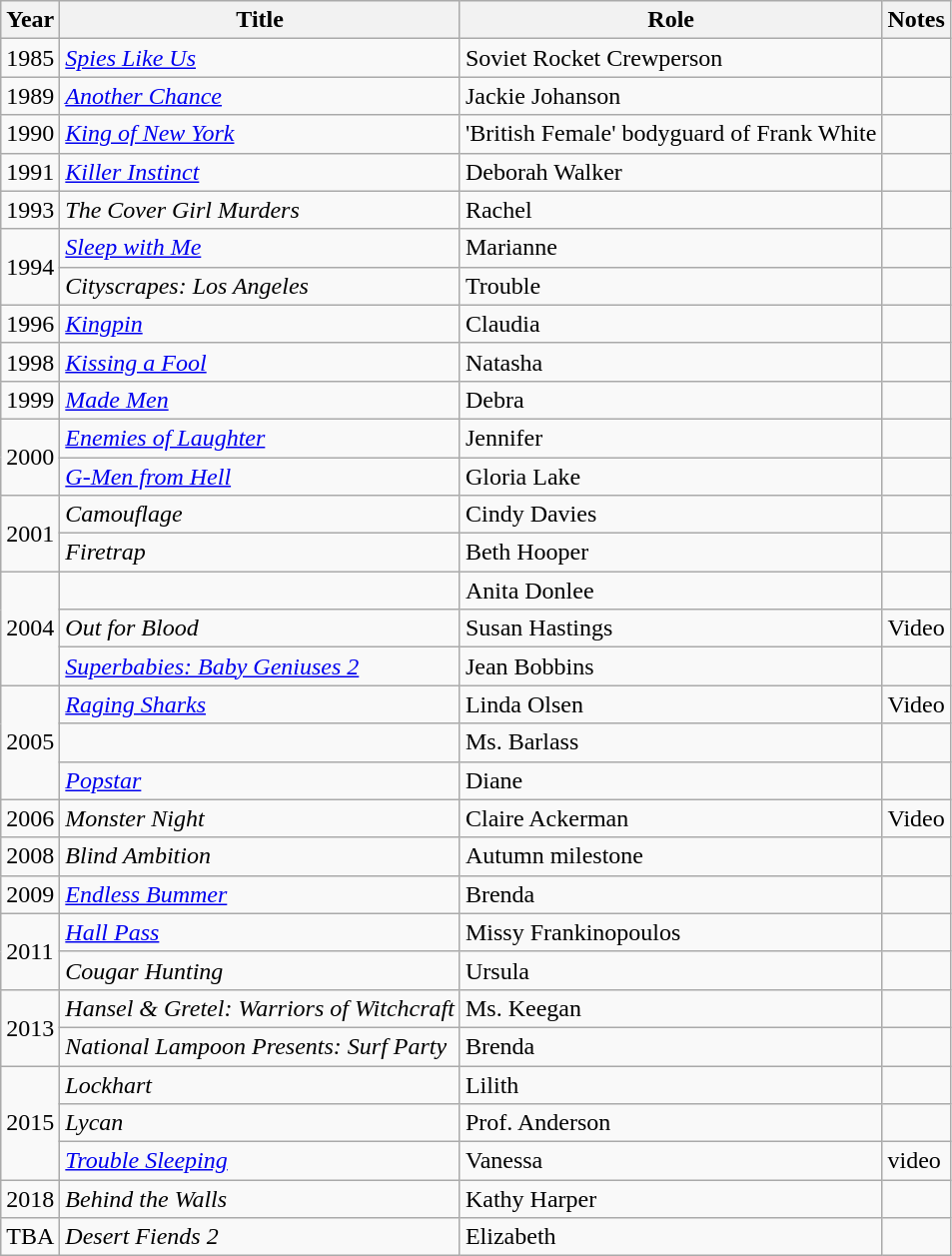<table class="wikitable sortable">
<tr>
<th>Year</th>
<th>Title</th>
<th>Role</th>
<th class="unsortable">Notes</th>
</tr>
<tr>
<td>1985</td>
<td><em><a href='#'>Spies Like Us</a></em></td>
<td>Soviet Rocket Crewperson</td>
<td></td>
</tr>
<tr>
<td>1989</td>
<td><em><a href='#'>Another Chance</a></em></td>
<td>Jackie Johanson</td>
<td></td>
</tr>
<tr>
<td>1990</td>
<td><em><a href='#'>King of New York</a></em></td>
<td>'British Female' bodyguard of Frank White</td>
<td></td>
</tr>
<tr>
<td>1991</td>
<td><em><a href='#'>Killer Instinct</a></em></td>
<td>Deborah Walker</td>
<td></td>
</tr>
<tr>
<td>1993</td>
<td><em>The Cover Girl Murders</em></td>
<td>Rachel</td>
<td></td>
</tr>
<tr>
<td rowspan="2">1994</td>
<td><em><a href='#'>Sleep with Me</a></em></td>
<td>Marianne</td>
<td></td>
</tr>
<tr>
<td><em>Cityscrapes: Los Angeles</em></td>
<td>Trouble</td>
<td></td>
</tr>
<tr>
<td>1996</td>
<td><em><a href='#'>Kingpin</a></em></td>
<td>Claudia</td>
<td></td>
</tr>
<tr>
<td>1998</td>
<td><em><a href='#'>Kissing a Fool</a></em></td>
<td>Natasha</td>
<td></td>
</tr>
<tr>
<td>1999</td>
<td><em><a href='#'>Made Men</a></em></td>
<td>Debra</td>
<td></td>
</tr>
<tr>
<td rowspan="2">2000</td>
<td><em><a href='#'>Enemies of Laughter</a></em></td>
<td>Jennifer</td>
<td></td>
</tr>
<tr>
<td><em><a href='#'>G-Men from Hell</a></em></td>
<td>Gloria Lake</td>
<td></td>
</tr>
<tr>
<td rowspan="2">2001</td>
<td><em>Camouflage</em></td>
<td>Cindy Davies</td>
<td></td>
</tr>
<tr>
<td><em>Firetrap</em></td>
<td>Beth Hooper</td>
<td></td>
</tr>
<tr>
<td rowspan="3">2004</td>
<td><em></em></td>
<td>Anita Donlee</td>
<td></td>
</tr>
<tr>
<td><em>Out for Blood</em></td>
<td>Susan Hastings</td>
<td>Video</td>
</tr>
<tr>
<td><em><a href='#'>Superbabies: Baby Geniuses 2</a></em></td>
<td>Jean Bobbins</td>
<td></td>
</tr>
<tr>
<td rowspan="3">2005</td>
<td><em><a href='#'>Raging Sharks</a></em></td>
<td>Linda Olsen</td>
<td>Video</td>
</tr>
<tr>
<td><em></em></td>
<td>Ms. Barlass</td>
<td></td>
</tr>
<tr>
<td><em><a href='#'>Popstar</a></em></td>
<td>Diane</td>
<td></td>
</tr>
<tr>
<td>2006</td>
<td><em>Monster Night</em></td>
<td>Claire Ackerman</td>
<td>Video</td>
</tr>
<tr>
<td>2008</td>
<td><em>Blind Ambition</em></td>
<td>Autumn milestone</td>
<td></td>
</tr>
<tr>
<td>2009</td>
<td><em><a href='#'>Endless Bummer</a></em></td>
<td>Brenda</td>
<td></td>
</tr>
<tr>
<td rowspan="2">2011</td>
<td><em><a href='#'>Hall Pass</a></em></td>
<td>Missy Frankinopoulos</td>
<td></td>
</tr>
<tr>
<td><em>Cougar Hunting</em></td>
<td>Ursula</td>
<td></td>
</tr>
<tr>
<td rowspan="2">2013</td>
<td><em>Hansel & Gretel: Warriors of Witchcraft</em></td>
<td>Ms. Keegan</td>
<td></td>
</tr>
<tr>
<td><em>National Lampoon Presents: Surf Party</em></td>
<td>Brenda</td>
<td></td>
</tr>
<tr>
<td rowspan="3">2015</td>
<td><em>Lockhart</em></td>
<td>Lilith</td>
<td></td>
</tr>
<tr>
<td><em>Lycan</em></td>
<td>Prof. Anderson</td>
<td></td>
</tr>
<tr>
<td><em><a href='#'>Trouble Sleeping</a></em></td>
<td>Vanessa</td>
<td>video</td>
</tr>
<tr>
<td>2018</td>
<td><em>Behind the Walls</em></td>
<td>Kathy Harper</td>
<td></td>
</tr>
<tr>
<td>TBA</td>
<td><em>Desert Fiends 2</em></td>
<td>Elizabeth</td>
<td></td>
</tr>
</table>
